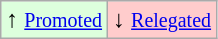<table class="wikitable" align="center">
<tr>
<td style="background:#ddffdd">↑ <small><a href='#'>Promoted</a></small></td>
<td style="background:#ffcccc">↓ <small><a href='#'>Relegated</a></small></td>
</tr>
</table>
